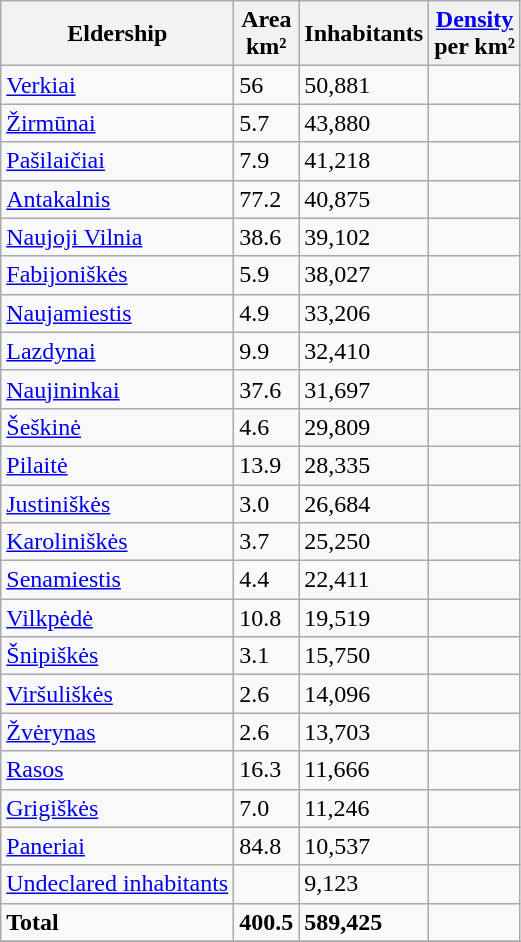<table class="sortable wikitable">
<tr>
<th>Eldership</th>
<th>Area<br> km²</th>
<th>Inhabitants</th>
<th><a href='#'>Density</a><br> per km²</th>
</tr>
<tr>
<td><a href='#'>Verkiai</a></td>
<td>56</td>
<td>50,881</td>
<td></td>
</tr>
<tr>
<td><a href='#'>Žirmūnai</a></td>
<td>5.7</td>
<td>43,880</td>
<td></td>
</tr>
<tr>
<td><a href='#'>Pašilaičiai</a></td>
<td>7.9</td>
<td>41,218</td>
<td></td>
</tr>
<tr>
<td><a href='#'>Antakalnis</a></td>
<td>77.2</td>
<td>40,875</td>
<td></td>
</tr>
<tr>
<td><a href='#'>Naujoji Vilnia</a></td>
<td>38.6</td>
<td>39,102</td>
<td></td>
</tr>
<tr>
<td><a href='#'>Fabijoniškės</a></td>
<td>5.9</td>
<td>38,027</td>
<td></td>
</tr>
<tr>
<td><a href='#'>Naujamiestis</a></td>
<td>4.9</td>
<td>33,206</td>
<td></td>
</tr>
<tr>
<td><a href='#'>Lazdynai</a></td>
<td>9.9</td>
<td>32,410</td>
<td></td>
</tr>
<tr>
<td><a href='#'>Naujininkai</a></td>
<td>37.6</td>
<td>31,697</td>
<td></td>
</tr>
<tr>
<td><a href='#'>Šeškinė</a></td>
<td>4.6</td>
<td>29,809</td>
<td></td>
</tr>
<tr>
<td><a href='#'>Pilaitė</a></td>
<td>13.9</td>
<td>28,335</td>
<td></td>
</tr>
<tr>
<td><a href='#'>Justiniškės</a></td>
<td>3.0</td>
<td>26,684</td>
<td></td>
</tr>
<tr>
<td><a href='#'>Karoliniškės</a></td>
<td>3.7</td>
<td>25,250</td>
<td></td>
</tr>
<tr>
<td><a href='#'>Senamiestis</a></td>
<td>4.4</td>
<td>22,411</td>
<td></td>
</tr>
<tr>
<td><a href='#'>Vilkpėdė</a></td>
<td>10.8</td>
<td>19,519</td>
<td></td>
</tr>
<tr>
<td><a href='#'>Šnipiškės</a></td>
<td>3.1</td>
<td>15,750</td>
<td></td>
</tr>
<tr>
<td><a href='#'>Viršuliškės</a></td>
<td>2.6</td>
<td>14,096</td>
<td></td>
</tr>
<tr>
<td><a href='#'>Žvėrynas</a></td>
<td>2.6</td>
<td>13,703</td>
<td></td>
</tr>
<tr>
<td><a href='#'>Rasos</a></td>
<td>16.3</td>
<td>11,666</td>
<td></td>
</tr>
<tr>
<td><a href='#'>Grigiškės</a></td>
<td>7.0</td>
<td>11,246</td>
<td></td>
</tr>
<tr>
<td><a href='#'>Paneriai</a></td>
<td>84.8</td>
<td>10,537</td>
<td></td>
</tr>
<tr>
<td><a href='#'>Undeclared inhabitants</a></td>
<td></td>
<td>9,123</td>
<td></td>
</tr>
<tr>
<td><strong>Total</strong></td>
<td><strong>400.5</strong></td>
<td><strong>589,425</strong></td>
<td><strong></strong></td>
</tr>
<tr>
</tr>
</table>
